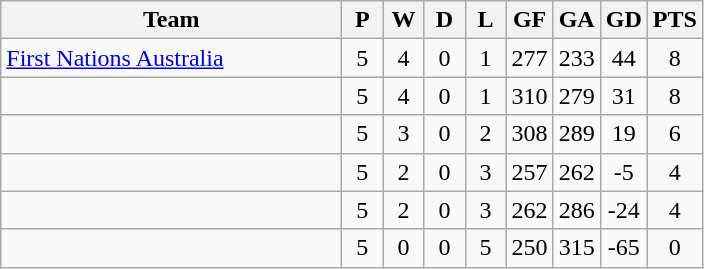<table class=wikitable style="text-align:center">
<tr>
<th width=220>Team</th>
<th width=20>P</th>
<th width=20>W</th>
<th width=20>D</th>
<th width=20>L</th>
<th width=20>GF</th>
<th width=20>GA</th>
<th width=20>GD</th>
<th width=20>PTS</th>
</tr>
<tr>
<td style="text-align:left;"> <a href='#'>First Nations Australia</a></td>
<td>5</td>
<td>4</td>
<td>0</td>
<td>1</td>
<td>277</td>
<td>233</td>
<td>44</td>
<td>8</td>
</tr>
<tr>
<td style="text-align:left;"></td>
<td>5</td>
<td>4</td>
<td>0</td>
<td>1</td>
<td>310</td>
<td>279</td>
<td>31</td>
<td>8</td>
</tr>
<tr>
<td style="text-align:left;"></td>
<td>5</td>
<td>3</td>
<td>0</td>
<td>2</td>
<td>308</td>
<td>289</td>
<td>19</td>
<td>6</td>
</tr>
<tr>
<td style="text-align:left;"></td>
<td>5</td>
<td>2</td>
<td>0</td>
<td>3</td>
<td>257</td>
<td>262</td>
<td>-5</td>
<td>4</td>
</tr>
<tr>
<td style="text-align:left;"></td>
<td>5</td>
<td>2</td>
<td>0</td>
<td>3</td>
<td>262</td>
<td>286</td>
<td>-24</td>
<td>4</td>
</tr>
<tr>
<td style="text-align:left;"></td>
<td>5</td>
<td>0</td>
<td>0</td>
<td>5</td>
<td>250</td>
<td>315</td>
<td>-65</td>
<td>0</td>
</tr>
</table>
